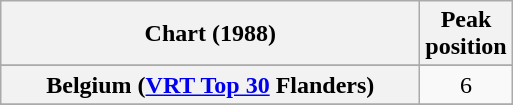<table class="wikitable sortable plainrowheaders">
<tr>
<th style="width:17em;">Chart (1988)</th>
<th>Peak<br>position</th>
</tr>
<tr>
</tr>
<tr>
<th scope="row">Belgium (<a href='#'>VRT Top 30</a> Flanders)</th>
<td align="center">6</td>
</tr>
<tr>
</tr>
<tr>
</tr>
</table>
